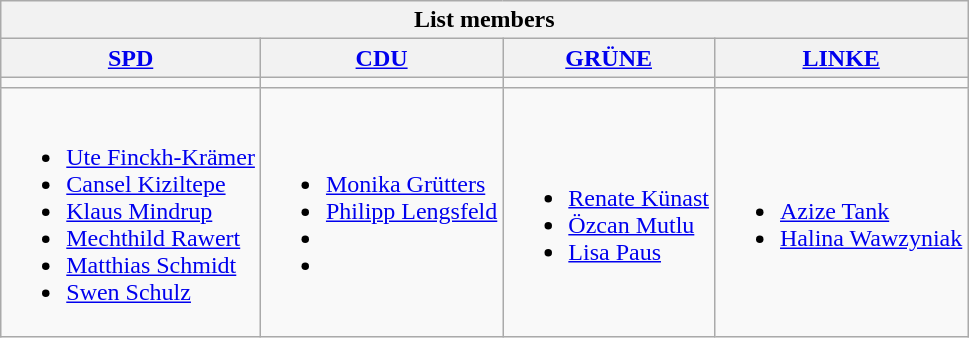<table class=wikitable>
<tr>
<th colspan=4>List members</th>
</tr>
<tr>
<th><a href='#'>SPD</a></th>
<th><a href='#'>CDU</a></th>
<th><a href='#'>GRÜNE</a></th>
<th><a href='#'>LINKE</a></th>
</tr>
<tr>
<td bgcolor=></td>
<td bgcolor=></td>
<td bgcolor=></td>
<td bgcolor=></td>
</tr>
<tr>
<td><br><ul><li><a href='#'>Ute Finckh-Krämer</a></li><li><a href='#'>Cansel Kiziltepe</a></li><li><a href='#'>Klaus Mindrup</a></li><li><a href='#'>Mechthild Rawert</a></li><li><a href='#'>Matthias Schmidt</a></li><li><a href='#'>Swen Schulz</a></li></ul></td>
<td><br><ul><li><a href='#'>Monika Grütters</a></li><li><a href='#'>Philipp Lengsfeld</a></li><li></li><li></li></ul></td>
<td><br><ul><li><a href='#'>Renate Künast</a></li><li><a href='#'>Özcan Mutlu</a></li><li><a href='#'>Lisa Paus</a></li></ul></td>
<td><br><ul><li><a href='#'>Azize Tank</a></li><li><a href='#'>Halina Wawzyniak</a></li></ul></td>
</tr>
</table>
